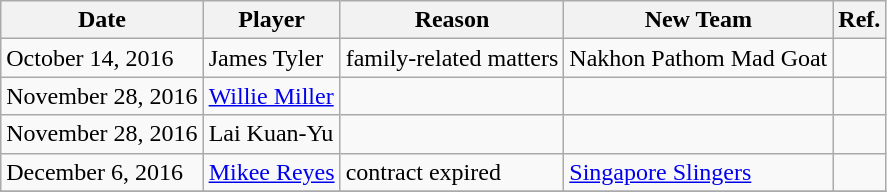<table class="wikitable">
<tr>
<th>Date</th>
<th>Player</th>
<th>Reason</th>
<th>New Team</th>
<th>Ref.</th>
</tr>
<tr>
<td>October 14, 2016</td>
<td>James Tyler</td>
<td>family-related matters</td>
<td>Nakhon Pathom Mad Goat</td>
<td></td>
</tr>
<tr>
<td>November 28, 2016</td>
<td><a href='#'>Willie Miller</a></td>
<td></td>
<td></td>
<td></td>
</tr>
<tr>
<td>November 28, 2016</td>
<td>Lai Kuan-Yu</td>
<td></td>
<td></td>
<td></td>
</tr>
<tr>
<td>December 6, 2016</td>
<td><a href='#'>Mikee Reyes</a></td>
<td>contract expired</td>
<td><a href='#'>Singapore Slingers</a></td>
<td></td>
</tr>
<tr>
</tr>
</table>
